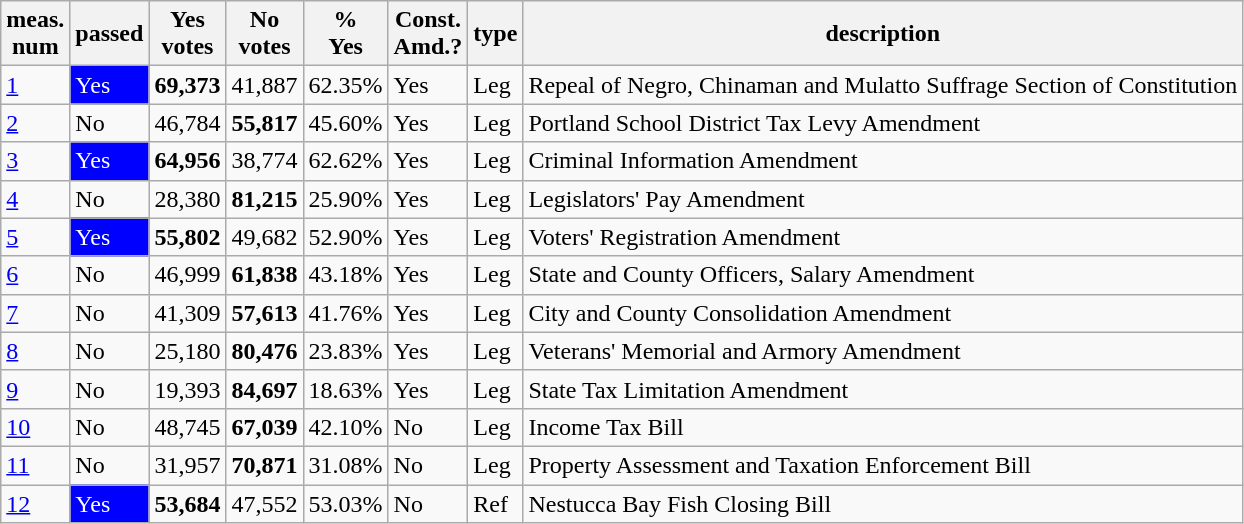<table class="wikitable sortable">
<tr>
<th>meas.<br>num</th>
<th>passed</th>
<th>Yes<br>votes</th>
<th>No<br>votes</th>
<th>%<br>Yes</th>
<th>Const.<br>Amd.?</th>
<th>type</th>
<th>description</th>
</tr>
<tr>
<td><a href='#'>1</a></td>
<td style="background:blue;color:white">Yes</td>
<td><strong>69,373</strong></td>
<td>41,887</td>
<td>62.35%</td>
<td>Yes</td>
<td>Leg</td>
<td>Repeal of Negro, Chinaman and Mulatto Suffrage Section of Constitution</td>
</tr>
<tr>
<td><a href='#'>2</a></td>
<td>No</td>
<td>46,784</td>
<td><strong>55,817</strong></td>
<td>45.60%</td>
<td>Yes</td>
<td>Leg</td>
<td>Portland School District Tax Levy Amendment</td>
</tr>
<tr>
<td><a href='#'>3</a></td>
<td style="background:blue;color:white">Yes</td>
<td><strong>64,956</strong></td>
<td>38,774</td>
<td>62.62%</td>
<td>Yes</td>
<td>Leg</td>
<td>Criminal Information Amendment</td>
</tr>
<tr>
<td><a href='#'>4</a></td>
<td>No</td>
<td>28,380</td>
<td><strong>81,215</strong></td>
<td>25.90%</td>
<td>Yes</td>
<td>Leg</td>
<td>Legislators' Pay Amendment</td>
</tr>
<tr>
<td><a href='#'>5</a></td>
<td style="background:blue;color:white">Yes</td>
<td><strong>55,802</strong></td>
<td>49,682</td>
<td>52.90%</td>
<td>Yes</td>
<td>Leg</td>
<td>Voters' Registration Amendment</td>
</tr>
<tr>
<td><a href='#'>6</a></td>
<td>No</td>
<td>46,999</td>
<td><strong>61,838</strong></td>
<td>43.18%</td>
<td>Yes</td>
<td>Leg</td>
<td>State and County Officers, Salary Amendment</td>
</tr>
<tr>
<td><a href='#'>7</a></td>
<td>No</td>
<td>41,309</td>
<td><strong>57,613</strong></td>
<td>41.76%</td>
<td>Yes</td>
<td>Leg</td>
<td>City and County Consolidation Amendment</td>
</tr>
<tr>
<td><a href='#'>8</a></td>
<td>No</td>
<td>25,180</td>
<td><strong>80,476</strong></td>
<td>23.83%</td>
<td>Yes</td>
<td>Leg</td>
<td>Veterans' Memorial and Armory Amendment</td>
</tr>
<tr>
<td><a href='#'>9</a></td>
<td>No</td>
<td>19,393</td>
<td><strong>84,697</strong></td>
<td>18.63%</td>
<td>Yes</td>
<td>Leg</td>
<td>State Tax Limitation Amendment</td>
</tr>
<tr>
<td><a href='#'>10</a></td>
<td>No</td>
<td>48,745</td>
<td><strong>67,039</strong></td>
<td>42.10%</td>
<td>No</td>
<td>Leg</td>
<td>Income Tax Bill</td>
</tr>
<tr>
<td><a href='#'>11</a></td>
<td>No</td>
<td>31,957</td>
<td><strong>70,871</strong></td>
<td>31.08%</td>
<td>No</td>
<td>Leg</td>
<td>Property Assessment and Taxation Enforcement Bill</td>
</tr>
<tr>
<td><a href='#'>12</a></td>
<td style="background:blue;color:white">Yes</td>
<td><strong>53,684</strong></td>
<td>47,552</td>
<td>53.03%</td>
<td>No</td>
<td>Ref</td>
<td>Nestucca Bay Fish Closing Bill</td>
</tr>
</table>
